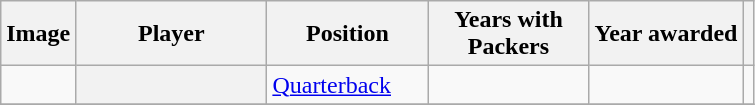<table class="wikitable sortable" style="text-align: center;">
<tr>
<th scope="col" class="unsortable">Image</th>
<th scope="col" width=120px>Player</th>
<th scope="col" width=100px>Position</th>
<th scope="col" width=100px>Years with Packers</th>
<th scope="col">Year awarded</th>
<th scope="col" class="unsortable"></th>
</tr>
<tr>
<td></td>
<th scope="row" style="text-align: left;"></th>
<td style="text-align: left;"><a href='#'>Quarterback</a></td>
<td></td>
<td> </td>
<td></td>
</tr>
<tr>
</tr>
</table>
